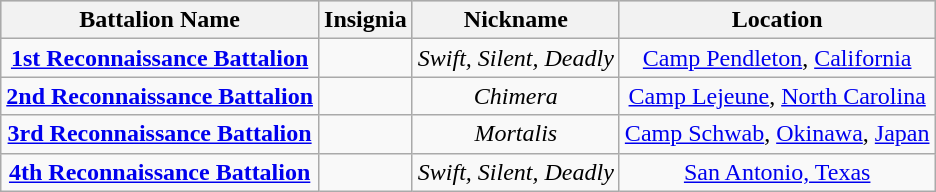<table class="wikitable sortable" style="text-align:center;">
<tr style="background:#ccc;">
<th><strong>Battalion Name</strong></th>
<th><strong>Insignia</strong></th>
<th><strong>Nickname</strong></th>
<th><strong>Location</strong></th>
</tr>
<tr>
<td><strong><a href='#'>1st Reconnaissance Battalion</a></strong></td>
<td></td>
<td><em>Swift, Silent, Deadly</em></td>
<td><a href='#'>Camp Pendleton</a>, <a href='#'>California</a></td>
</tr>
<tr>
<td><strong><a href='#'>2nd Reconnaissance Battalion</a></strong></td>
<td></td>
<td><em>Chimera</em></td>
<td><a href='#'>Camp Lejeune</a>, <a href='#'>North Carolina</a></td>
</tr>
<tr>
<td><strong><a href='#'>3rd Reconnaissance Battalion</a></strong></td>
<td></td>
<td><em>Mortalis</em></td>
<td><a href='#'>Camp Schwab</a>, <a href='#'>Okinawa</a>, <a href='#'>Japan</a></td>
</tr>
<tr>
<td><strong><a href='#'>4th Reconnaissance Battalion</a></strong></td>
<td></td>
<td><em>Swift, Silent, Deadly</em></td>
<td><a href='#'>San Antonio, Texas</a></td>
</tr>
</table>
